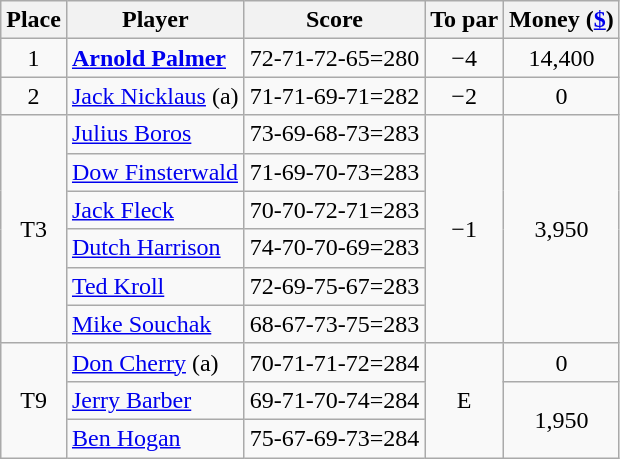<table class=wikitable>
<tr>
<th>Place</th>
<th>Player</th>
<th>Score</th>
<th>To par</th>
<th>Money (<a href='#'>$</a>)</th>
</tr>
<tr>
<td align=center>1</td>
<td> <strong><a href='#'>Arnold Palmer</a></strong></td>
<td>72-71-72-65=280</td>
<td align=center>−4</td>
<td align=center>14,400</td>
</tr>
<tr>
<td align=center>2</td>
<td> <a href='#'>Jack Nicklaus</a> (a)</td>
<td>71-71-69-71=282</td>
<td align=center>−2</td>
<td align=center>0</td>
</tr>
<tr>
<td rowspan=6 align=center>T3</td>
<td> <a href='#'>Julius Boros</a></td>
<td>73-69-68-73=283</td>
<td rowspan=6 align=center>−1</td>
<td rowspan=6 align=center>3,950</td>
</tr>
<tr>
<td> <a href='#'>Dow Finsterwald</a></td>
<td>71-69-70-73=283</td>
</tr>
<tr>
<td> <a href='#'>Jack Fleck</a></td>
<td>70-70-72-71=283</td>
</tr>
<tr>
<td> <a href='#'>Dutch Harrison</a></td>
<td>74-70-70-69=283</td>
</tr>
<tr>
<td> <a href='#'>Ted Kroll</a></td>
<td>72-69-75-67=283</td>
</tr>
<tr>
<td> <a href='#'>Mike Souchak</a></td>
<td>68-67-73-75=283</td>
</tr>
<tr>
<td rowspan=3 align=center>T9</td>
<td> <a href='#'>Don Cherry</a> (a)</td>
<td>70-71-71-72=284</td>
<td rowspan=3 align=center>E</td>
<td align=center>0</td>
</tr>
<tr>
<td> <a href='#'>Jerry Barber</a></td>
<td>69-71-70-74=284</td>
<td align=center rowspan=2>1,950</td>
</tr>
<tr>
<td> <a href='#'>Ben Hogan</a></td>
<td>75-67-69-73=284</td>
</tr>
</table>
